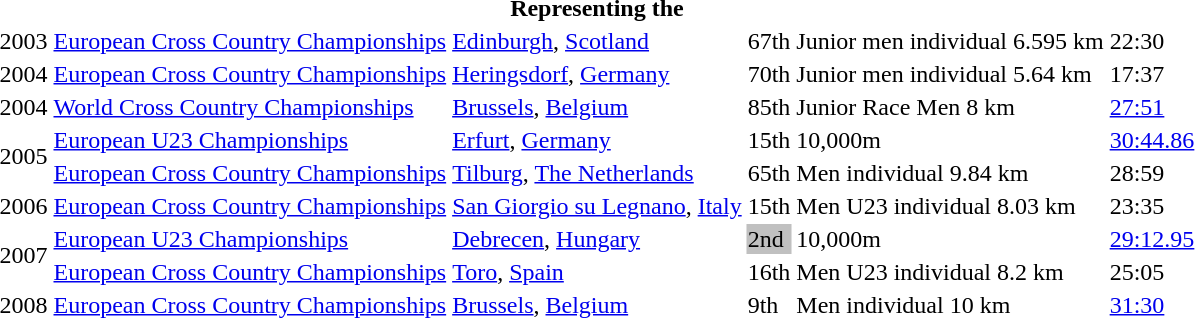<table>
<tr>
<th colspan="6">Representing the </th>
</tr>
<tr>
<td>2003</td>
<td><a href='#'>European Cross Country Championships</a></td>
<td><a href='#'>Edinburgh</a>, <a href='#'>Scotland</a></td>
<td>67th</td>
<td>Junior men individual 6.595 km</td>
<td>22:30</td>
</tr>
<tr>
<td>2004</td>
<td><a href='#'>European Cross Country Championships</a></td>
<td><a href='#'>Heringsdorf</a>, <a href='#'>Germany</a></td>
<td>70th</td>
<td>Junior men individual 5.64 km</td>
<td>17:37</td>
</tr>
<tr>
<td>2004</td>
<td><a href='#'>World Cross Country Championships</a></td>
<td><a href='#'>Brussels</a>, <a href='#'>Belgium</a></td>
<td>85th</td>
<td>Junior Race Men 8 km</td>
<td><a href='#'>27:51</a></td>
</tr>
<tr>
<td rowspan=2>2005</td>
<td><a href='#'>European U23 Championships</a></td>
<td><a href='#'>Erfurt</a>, <a href='#'>Germany</a></td>
<td>15th</td>
<td>10,000m</td>
<td><a href='#'>30:44.86</a></td>
</tr>
<tr>
<td><a href='#'>European Cross Country Championships</a></td>
<td><a href='#'>Tilburg</a>, <a href='#'>The Netherlands</a></td>
<td>65th</td>
<td>Men individual 9.84 km</td>
<td>28:59</td>
</tr>
<tr>
<td>2006</td>
<td><a href='#'>European Cross Country Championships</a></td>
<td><a href='#'>San Giorgio su Legnano</a>, <a href='#'>Italy</a></td>
<td>15th</td>
<td>Men U23 individual 8.03 km</td>
<td>23:35</td>
</tr>
<tr>
<td rowspan=2>2007</td>
<td><a href='#'>European U23 Championships</a></td>
<td><a href='#'>Debrecen</a>, <a href='#'>Hungary</a></td>
<td bgcolor=silver>2nd</td>
<td>10,000m</td>
<td><a href='#'>29:12.95</a></td>
</tr>
<tr>
<td><a href='#'>European Cross Country Championships</a></td>
<td><a href='#'>Toro</a>, <a href='#'>Spain</a></td>
<td>16th</td>
<td>Men U23 individual 8.2 km</td>
<td>25:05</td>
</tr>
<tr>
<td>2008</td>
<td><a href='#'>European Cross Country Championships</a></td>
<td><a href='#'>Brussels</a>, <a href='#'>Belgium</a></td>
<td>9th</td>
<td>Men individual 10 km</td>
<td><a href='#'>31:30</a></td>
</tr>
</table>
